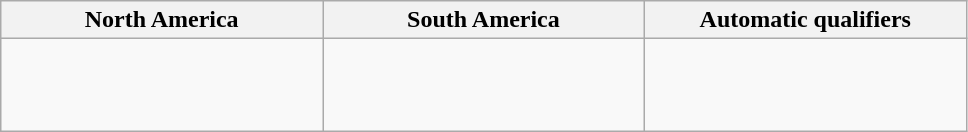<table class=wikitable width=51%>
<tr>
<th width=17%>North America</th>
<th width=17%>South America</th>
<th width=17%>Automatic qualifiers</th>
</tr>
<tr valign=top>
<td><br><br></td>
<td><br><br><br></td>
<td></td>
</tr>
</table>
